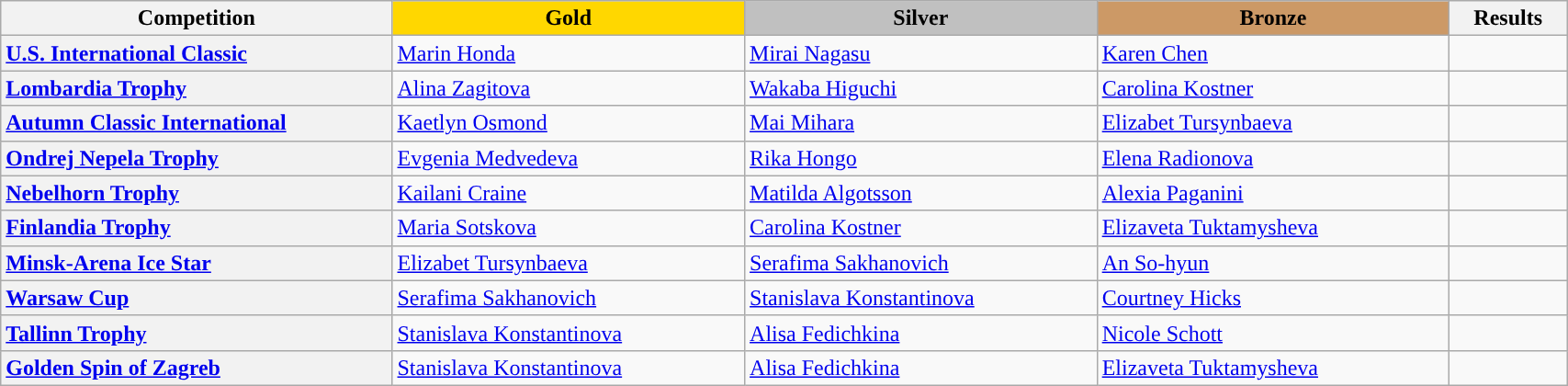<table class="wikitable unsortable" style="text-align:left; width:90%;">
<tr>
<th scope="col" style="text-align:center; width:25%;">Competition</th>
<td scope="col" style="text-align:center; width:22.5%; background:gold"><strong>Gold</strong></td>
<td scope="col" style="text-align:center; width:22.5%; background:silver"><strong>Silver</strong></td>
<td scope="col" style="text-align:center; width:22.5%; background:#c96"><strong>Bronze</strong></td>
<th scope="col" style="text-align:center; width:7.5%;">Results</th>
</tr>
<tr>
<th scope="row" style="text-align:left"> <a href='#'>U.S. International Classic</a></th>
<td> <a href='#'>Marin Honda</a></td>
<td> <a href='#'>Mirai Nagasu</a></td>
<td> <a href='#'>Karen Chen</a></td>
<td></td>
</tr>
<tr>
<th scope="row" style="text-align:left"> <a href='#'>Lombardia Trophy</a></th>
<td> <a href='#'>Alina Zagitova</a></td>
<td> <a href='#'>Wakaba Higuchi</a></td>
<td> <a href='#'>Carolina Kostner</a></td>
<td></td>
</tr>
<tr>
<th scope="row" style="text-align:left"> <a href='#'>Autumn Classic International</a></th>
<td> <a href='#'>Kaetlyn Osmond</a></td>
<td> <a href='#'>Mai Mihara</a></td>
<td> <a href='#'>Elizabet Tursynbaeva</a></td>
<td></td>
</tr>
<tr>
<th scope="row" style="text-align:left"> <a href='#'>Ondrej Nepela Trophy</a></th>
<td> <a href='#'>Evgenia Medvedeva</a></td>
<td> <a href='#'>Rika Hongo</a></td>
<td> <a href='#'>Elena Radionova</a></td>
<td></td>
</tr>
<tr>
<th scope="row" style="text-align:left"> <a href='#'>Nebelhorn Trophy</a></th>
<td> <a href='#'>Kailani Craine</a></td>
<td> <a href='#'>Matilda Algotsson</a></td>
<td> <a href='#'>Alexia Paganini</a></td>
<td></td>
</tr>
<tr>
<th scope="row" style="text-align:left"> <a href='#'>Finlandia Trophy</a></th>
<td> <a href='#'>Maria Sotskova</a></td>
<td> <a href='#'>Carolina Kostner</a></td>
<td> <a href='#'>Elizaveta Tuktamysheva</a></td>
<td></td>
</tr>
<tr>
<th scope="row" style="text-align:left"> <a href='#'>Minsk-Arena Ice Star</a></th>
<td> <a href='#'>Elizabet Tursynbaeva</a></td>
<td> <a href='#'>Serafima Sakhanovich</a></td>
<td> <a href='#'>An So-hyun</a></td>
<td></td>
</tr>
<tr>
<th scope="row" style="text-align:left"> <a href='#'>Warsaw Cup</a></th>
<td> <a href='#'>Serafima Sakhanovich</a></td>
<td> <a href='#'>Stanislava Konstantinova</a></td>
<td> <a href='#'>Courtney Hicks</a></td>
<td></td>
</tr>
<tr>
<th scope="row" style="text-align:left"> <a href='#'>Tallinn Trophy</a></th>
<td> <a href='#'>Stanislava Konstantinova</a></td>
<td> <a href='#'>Alisa Fedichkina</a></td>
<td> <a href='#'>Nicole Schott</a></td>
<td></td>
</tr>
<tr>
<th scope="row" style="text-align:left"> <a href='#'>Golden Spin of Zagreb</a></th>
<td> <a href='#'>Stanislava Konstantinova</a></td>
<td> <a href='#'>Alisa Fedichkina</a></td>
<td> <a href='#'>Elizaveta Tuktamysheva</a></td>
<td></td>
</tr>
</table>
